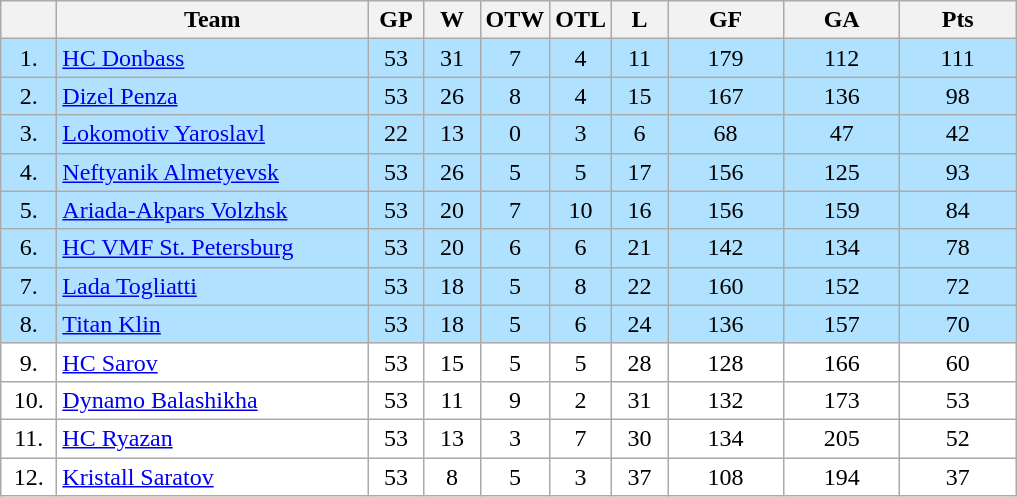<table class="wikitable">
<tr>
<th width="30"></th>
<th width="200">Team</th>
<th width="30">GP</th>
<th width="30">W</th>
<th width="30">OTW</th>
<th width="30">OTL</th>
<th width="30">L</th>
<th width="70">GF</th>
<th width="70">GA</th>
<th width="70">Pts</th>
</tr>
<tr bgcolor="#B0E2FF" align="center">
<td>1.</td>
<td align="left"><a href='#'>HC Donbass</a></td>
<td>53</td>
<td>31</td>
<td>7</td>
<td>4</td>
<td>11</td>
<td>179</td>
<td>112</td>
<td>111</td>
</tr>
<tr bgcolor="#B0E2FF" align="center">
<td>2.</td>
<td align="left"><a href='#'>Dizel Penza</a></td>
<td>53</td>
<td>26</td>
<td>8</td>
<td>4</td>
<td>15</td>
<td>167</td>
<td>136</td>
<td>98</td>
</tr>
<tr bgcolor="#B0E2FF" align="center">
<td>3.</td>
<td align="left"><a href='#'>Lokomotiv Yaroslavl</a></td>
<td>22</td>
<td>13</td>
<td>0</td>
<td>3</td>
<td>6</td>
<td>68</td>
<td>47</td>
<td>42</td>
</tr>
<tr bgcolor="#B0E2FF" align="center">
<td>4.</td>
<td align="left"><a href='#'>Neftyanik Almetyevsk</a></td>
<td>53</td>
<td>26</td>
<td>5</td>
<td>5</td>
<td>17</td>
<td>156</td>
<td>125</td>
<td>93</td>
</tr>
<tr bgcolor="#B0E2FF" align="center">
<td>5.</td>
<td align="left"><a href='#'>Ariada-Akpars Volzhsk</a></td>
<td>53</td>
<td>20</td>
<td>7</td>
<td>10</td>
<td>16</td>
<td>156</td>
<td>159</td>
<td>84</td>
</tr>
<tr bgcolor="#B0E2FF" align="center">
<td>6.</td>
<td align="left"><a href='#'>HC VMF St. Petersburg</a></td>
<td>53</td>
<td>20</td>
<td>6</td>
<td>6</td>
<td>21</td>
<td>142</td>
<td>134</td>
<td>78</td>
</tr>
<tr bgcolor="#B0E2FF" align="center">
<td>7.</td>
<td align="left"><a href='#'>Lada Togliatti</a></td>
<td>53</td>
<td>18</td>
<td>5</td>
<td>8</td>
<td>22</td>
<td>160</td>
<td>152</td>
<td>72</td>
</tr>
<tr bgcolor="#B0E2FF" align="center">
<td>8.</td>
<td align="left"><a href='#'>Titan Klin</a></td>
<td>53</td>
<td>18</td>
<td>5</td>
<td>6</td>
<td>24</td>
<td>136</td>
<td>157</td>
<td>70</td>
</tr>
<tr bgcolor="#FFFFFF" align="center">
<td>9.</td>
<td align="left"><a href='#'>HC Sarov</a></td>
<td>53</td>
<td>15</td>
<td>5</td>
<td>5</td>
<td>28</td>
<td>128</td>
<td>166</td>
<td>60</td>
</tr>
<tr bgcolor="#FFFFFF" align="center">
<td>10.</td>
<td align="left"><a href='#'>Dynamo Balashikha</a></td>
<td>53</td>
<td>11</td>
<td>9</td>
<td>2</td>
<td>31</td>
<td>132</td>
<td>173</td>
<td>53</td>
</tr>
<tr bgcolor="#FFFFFF" align="center">
<td>11.</td>
<td align="left"><a href='#'>HC Ryazan</a></td>
<td>53</td>
<td>13</td>
<td>3</td>
<td>7</td>
<td>30</td>
<td>134</td>
<td>205</td>
<td>52</td>
</tr>
<tr bgcolor="#FFFFFF" align="center">
<td>12.</td>
<td align="left"><a href='#'>Kristall Saratov</a></td>
<td>53</td>
<td>8</td>
<td>5</td>
<td>3</td>
<td>37</td>
<td>108</td>
<td>194</td>
<td>37</td>
</tr>
</table>
